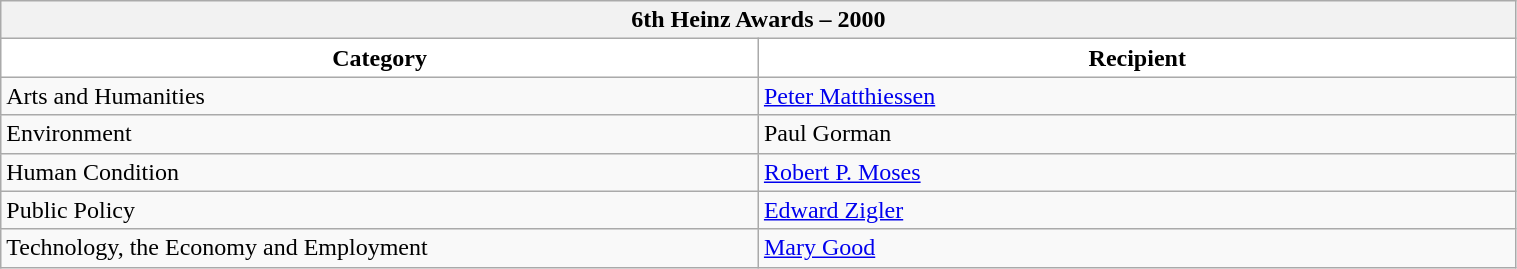<table class="wikitable" style="width:80%; text-align:left">
<tr>
<th style="background:cream" colspan=2><span>6th Heinz Awards – 2000</span></th>
</tr>
<tr>
<th style="background:white; width:40%">Category</th>
<th style="background:white; width:40%">Recipient</th>
</tr>
<tr>
<td>Arts and Humanities</td>
<td><a href='#'>Peter Matthiessen</a></td>
</tr>
<tr>
<td>Environment</td>
<td>Paul Gorman</td>
</tr>
<tr>
<td>Human Condition</td>
<td><a href='#'>Robert P. Moses</a></td>
</tr>
<tr>
<td>Public Policy</td>
<td><a href='#'>Edward Zigler</a></td>
</tr>
<tr>
<td>Technology, the Economy and Employment</td>
<td><a href='#'>Mary Good</a></td>
</tr>
</table>
